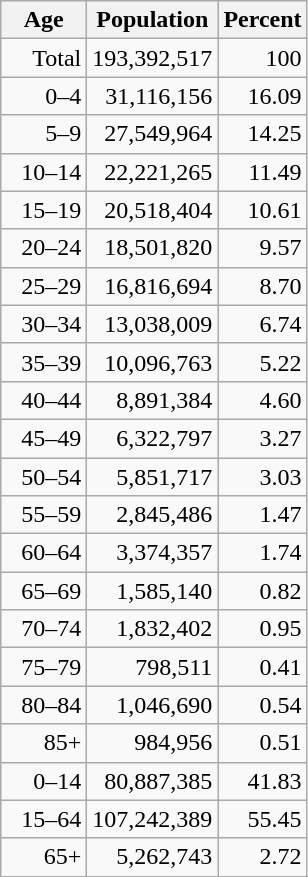<table class="wikitable sortable">
<tr>
<th width="50">Age</th>
<th width="80">Population</th>
<th width="50">Percent</th>
</tr>
<tr>
<td align="right">Total</td>
<td align="right">193,392,517</td>
<td align="right">100</td>
</tr>
<tr>
<td align="right">0–4</td>
<td align="right">31,116,156</td>
<td align="right">16.09</td>
</tr>
<tr>
<td align="right">5–9</td>
<td align="right">27,549,964</td>
<td align="right">14.25</td>
</tr>
<tr>
<td align="right">10–14</td>
<td align="right">22,221,265</td>
<td align="right">11.49</td>
</tr>
<tr>
<td align="right">15–19</td>
<td align="right">20,518,404</td>
<td align="right">10.61</td>
</tr>
<tr>
<td align="right">20–24</td>
<td align="right">18,501,820</td>
<td align="right">9.57</td>
</tr>
<tr>
<td align="right">25–29</td>
<td align="right">16,816,694</td>
<td align="right">8.70</td>
</tr>
<tr>
<td align="right">30–34</td>
<td align="right">13,038,009</td>
<td align="right">6.74</td>
</tr>
<tr>
<td align="right">35–39</td>
<td align="right">10,096,763</td>
<td align="right">5.22</td>
</tr>
<tr>
<td align="right">40–44</td>
<td align="right">8,891,384</td>
<td align="right">4.60</td>
</tr>
<tr>
<td align="right">45–49</td>
<td align="right">6,322,797</td>
<td align="right">3.27</td>
</tr>
<tr>
<td align="right">50–54</td>
<td align="right">5,851,717</td>
<td align="right">3.03</td>
</tr>
<tr>
<td align="right">55–59</td>
<td align="right">2,845,486</td>
<td align="right">1.47</td>
</tr>
<tr>
<td align="right">60–64</td>
<td align="right">3,374,357</td>
<td align="right">1.74</td>
</tr>
<tr>
<td align="right">65–69</td>
<td align="right">1,585,140</td>
<td align="right">0.82</td>
</tr>
<tr>
<td align="right">70–74</td>
<td align="right">1,832,402</td>
<td align="right">0.95</td>
</tr>
<tr>
<td align="right">75–79</td>
<td align="right">798,511</td>
<td align="right">0.41</td>
</tr>
<tr>
<td align="right">80–84</td>
<td align="right">1,046,690</td>
<td align="right">0.54</td>
</tr>
<tr>
<td align="right">85+</td>
<td align="right">984,956</td>
<td align="right">0.51</td>
</tr>
<tr>
<td align="right">0–14</td>
<td align="right">80,887,385</td>
<td align="right">41.83</td>
</tr>
<tr>
<td align="right">15–64</td>
<td align="right">107,242,389</td>
<td align="right">55.45</td>
</tr>
<tr>
<td align="right">65+</td>
<td align="right">5,262,743</td>
<td align="right">2.72</td>
</tr>
<tr>
</tr>
</table>
